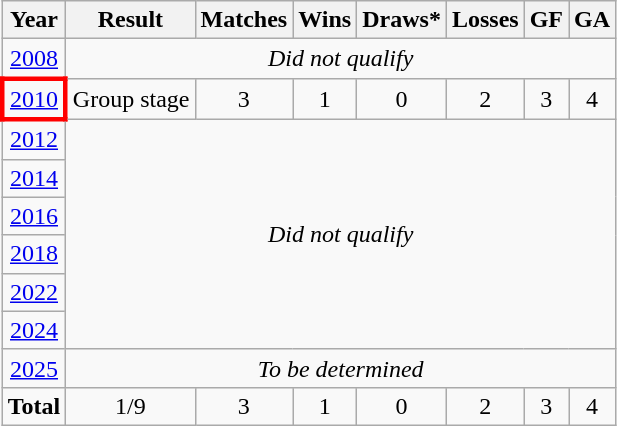<table class="wikitable" style="text-align: center;">
<tr>
<th>Year</th>
<th>Result</th>
<th>Matches</th>
<th>Wins</th>
<th>Draws*</th>
<th>Losses</th>
<th>GF</th>
<th>GA</th>
</tr>
<tr>
<td> <a href='#'>2008</a></td>
<td colspan=7><em>Did not qualify</em></td>
</tr>
<tr>
<td style="border: 3px solid red"> <a href='#'>2010</a></td>
<td>Group stage</td>
<td>3</td>
<td>1</td>
<td>0</td>
<td>2</td>
<td>3</td>
<td>4</td>
</tr>
<tr>
<td> <a href='#'>2012</a></td>
<td colspan=7 rowspan=6><em>Did not qualify</em></td>
</tr>
<tr>
<td> <a href='#'>2014</a></td>
</tr>
<tr>
<td> <a href='#'>2016</a></td>
</tr>
<tr>
<td> <a href='#'>2018</a></td>
</tr>
<tr>
<td> <a href='#'>2022</a></td>
</tr>
<tr>
<td> <a href='#'>2024</a></td>
</tr>
<tr>
<td> <a href='#'>2025</a></td>
<td colspan=8><em>To be determined</em></td>
</tr>
<tr>
<td><strong>Total</strong></td>
<td>1/9</td>
<td>3</td>
<td>1</td>
<td>0</td>
<td>2</td>
<td>3</td>
<td>4</td>
</tr>
</table>
